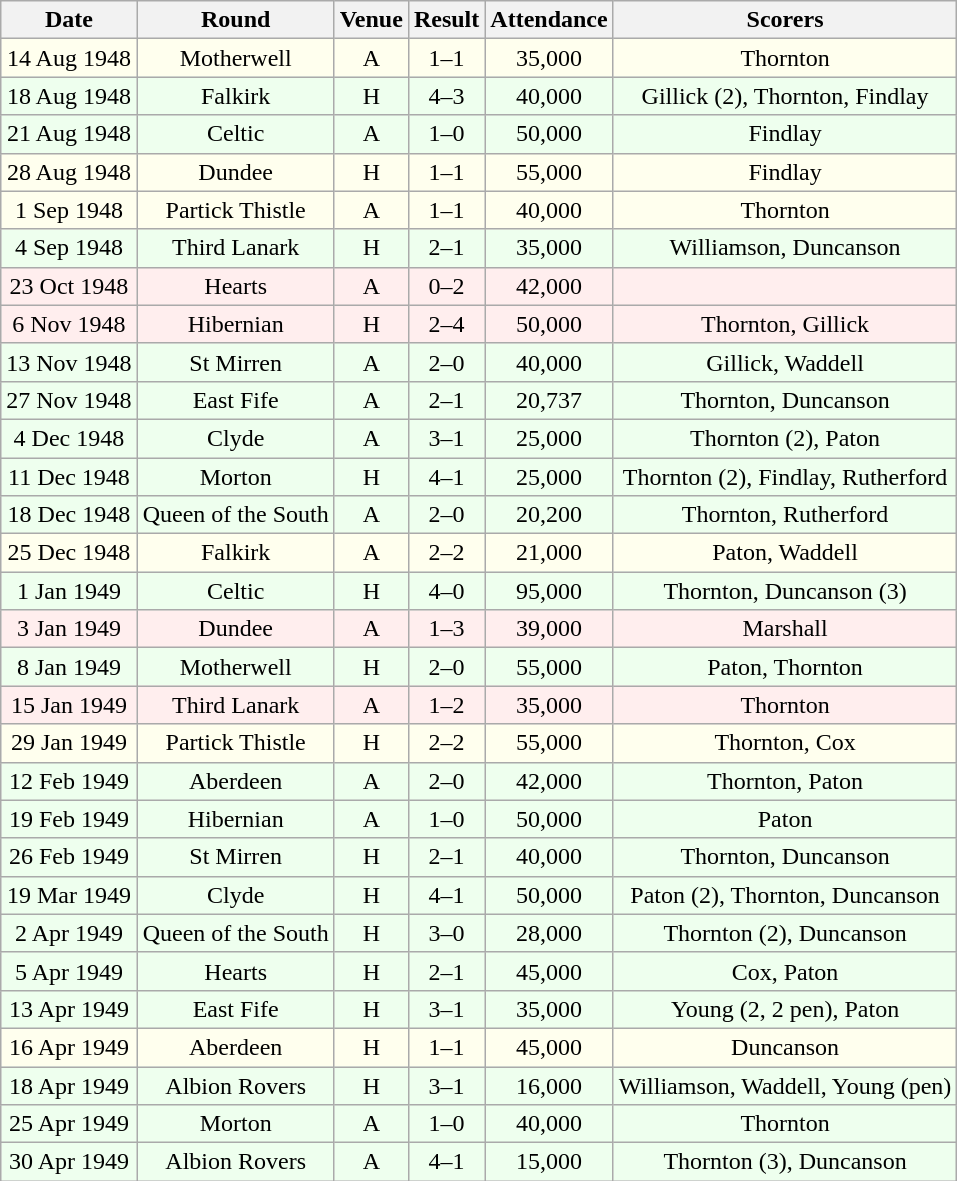<table class="wikitable sortable" style="font-size:100%; text-align:center">
<tr>
<th>Date</th>
<th>Round</th>
<th>Venue</th>
<th>Result</th>
<th>Attendance</th>
<th>Scorers</th>
</tr>
<tr bgcolor = "#FFFFEE">
<td>14 Aug 1948</td>
<td>Motherwell</td>
<td>A</td>
<td>1–1</td>
<td>35,000</td>
<td>Thornton</td>
</tr>
<tr bgcolor = "#EEFFEE">
<td>18 Aug 1948</td>
<td>Falkirk</td>
<td>H</td>
<td>4–3</td>
<td>40,000</td>
<td>Gillick (2), Thornton, Findlay</td>
</tr>
<tr bgcolor = "#EEFFEE">
<td>21 Aug 1948</td>
<td>Celtic</td>
<td>A</td>
<td>1–0</td>
<td>50,000</td>
<td>Findlay</td>
</tr>
<tr bgcolor = "#FFFFEE">
<td>28 Aug 1948</td>
<td>Dundee</td>
<td>H</td>
<td>1–1</td>
<td>55,000</td>
<td>Findlay</td>
</tr>
<tr bgcolor = "#FFFFEE">
<td>1 Sep 1948</td>
<td>Partick Thistle</td>
<td>A</td>
<td>1–1</td>
<td>40,000</td>
<td>Thornton</td>
</tr>
<tr bgcolor = "#EEFFEE">
<td>4 Sep 1948</td>
<td>Third Lanark</td>
<td>H</td>
<td>2–1</td>
<td>35,000</td>
<td>Williamson, Duncanson</td>
</tr>
<tr bgcolor = "#FFEEEE">
<td>23 Oct 1948</td>
<td>Hearts</td>
<td>A</td>
<td>0–2</td>
<td>42,000</td>
<td></td>
</tr>
<tr bgcolor = "#FFEEEE">
<td>6 Nov 1948</td>
<td>Hibernian</td>
<td>H</td>
<td>2–4</td>
<td>50,000</td>
<td>Thornton, Gillick</td>
</tr>
<tr bgcolor = "#EEFFEE">
<td>13 Nov 1948</td>
<td>St Mirren</td>
<td>A</td>
<td>2–0</td>
<td>40,000</td>
<td>Gillick, Waddell</td>
</tr>
<tr bgcolor = "#EEFFEE">
<td>27 Nov 1948</td>
<td>East Fife</td>
<td>A</td>
<td>2–1</td>
<td>20,737</td>
<td>Thornton, Duncanson</td>
</tr>
<tr bgcolor = "#EEFFEE">
<td>4 Dec 1948</td>
<td>Clyde</td>
<td>A</td>
<td>3–1</td>
<td>25,000</td>
<td>Thornton (2), Paton</td>
</tr>
<tr bgcolor = "#EEFFEE">
<td>11 Dec 1948</td>
<td>Morton</td>
<td>H</td>
<td>4–1</td>
<td>25,000</td>
<td>Thornton (2), Findlay, Rutherford</td>
</tr>
<tr bgcolor = "#EEFFEE">
<td>18 Dec 1948</td>
<td>Queen of the South</td>
<td>A</td>
<td>2–0</td>
<td>20,200</td>
<td>Thornton, Rutherford</td>
</tr>
<tr bgcolor = "#FFFFEE">
<td>25 Dec 1948</td>
<td>Falkirk</td>
<td>A</td>
<td>2–2</td>
<td>21,000</td>
<td>Paton, Waddell</td>
</tr>
<tr bgcolor = "#EEFFEE">
<td>1 Jan 1949</td>
<td>Celtic</td>
<td>H</td>
<td>4–0</td>
<td>95,000</td>
<td>Thornton, Duncanson (3)</td>
</tr>
<tr bgcolor = "#FFEEEE">
<td>3 Jan 1949</td>
<td>Dundee</td>
<td>A</td>
<td>1–3</td>
<td>39,000</td>
<td>Marshall</td>
</tr>
<tr bgcolor = "#EEFFEE">
<td>8 Jan 1949</td>
<td>Motherwell</td>
<td>H</td>
<td>2–0</td>
<td>55,000</td>
<td>Paton, Thornton</td>
</tr>
<tr bgcolor = "#FFEEEE">
<td>15 Jan 1949</td>
<td>Third Lanark</td>
<td>A</td>
<td>1–2</td>
<td>35,000</td>
<td>Thornton</td>
</tr>
<tr bgcolor = "#FFFFEE">
<td>29 Jan 1949</td>
<td>Partick Thistle</td>
<td>H</td>
<td>2–2</td>
<td>55,000</td>
<td>Thornton, Cox</td>
</tr>
<tr bgcolor = "#EEFFEE">
<td>12 Feb 1949</td>
<td>Aberdeen</td>
<td>A</td>
<td>2–0</td>
<td>42,000</td>
<td>Thornton, Paton</td>
</tr>
<tr bgcolor = "#EEFFEE">
<td>19 Feb 1949</td>
<td>Hibernian</td>
<td>A</td>
<td>1–0</td>
<td>50,000</td>
<td>Paton</td>
</tr>
<tr bgcolor = "#EEFFEE">
<td>26 Feb 1949</td>
<td>St Mirren</td>
<td>H</td>
<td>2–1</td>
<td>40,000</td>
<td>Thornton, Duncanson</td>
</tr>
<tr bgcolor = "#EEFFEE">
<td>19 Mar 1949</td>
<td>Clyde</td>
<td>H</td>
<td>4–1</td>
<td>50,000</td>
<td>Paton (2), Thornton, Duncanson</td>
</tr>
<tr bgcolor = "#EEFFEE">
<td>2 Apr 1949</td>
<td>Queen of the South</td>
<td>H</td>
<td>3–0</td>
<td>28,000</td>
<td>Thornton (2), Duncanson</td>
</tr>
<tr bgcolor = "#EEFFEE">
<td>5 Apr 1949</td>
<td>Hearts</td>
<td>H</td>
<td>2–1</td>
<td>45,000</td>
<td>Cox, Paton</td>
</tr>
<tr bgcolor = "#EEFFEE">
<td>13 Apr 1949</td>
<td>East Fife</td>
<td>H</td>
<td>3–1</td>
<td>35,000</td>
<td>Young (2, 2 pen), Paton</td>
</tr>
<tr bgcolor = "#FFFFEE">
<td>16 Apr 1949</td>
<td>Aberdeen</td>
<td>H</td>
<td>1–1</td>
<td>45,000</td>
<td>Duncanson</td>
</tr>
<tr bgcolor = "#EEFFEE">
<td>18 Apr 1949</td>
<td>Albion Rovers</td>
<td>H</td>
<td>3–1</td>
<td>16,000</td>
<td>Williamson, Waddell, Young (pen)</td>
</tr>
<tr bgcolor = "#EEFFEE">
<td>25 Apr 1949</td>
<td>Morton</td>
<td>A</td>
<td>1–0</td>
<td>40,000</td>
<td>Thornton</td>
</tr>
<tr bgcolor = "#EEFFEE">
<td>30 Apr 1949</td>
<td>Albion Rovers</td>
<td>A</td>
<td>4–1</td>
<td>15,000</td>
<td>Thornton (3), Duncanson</td>
</tr>
</table>
